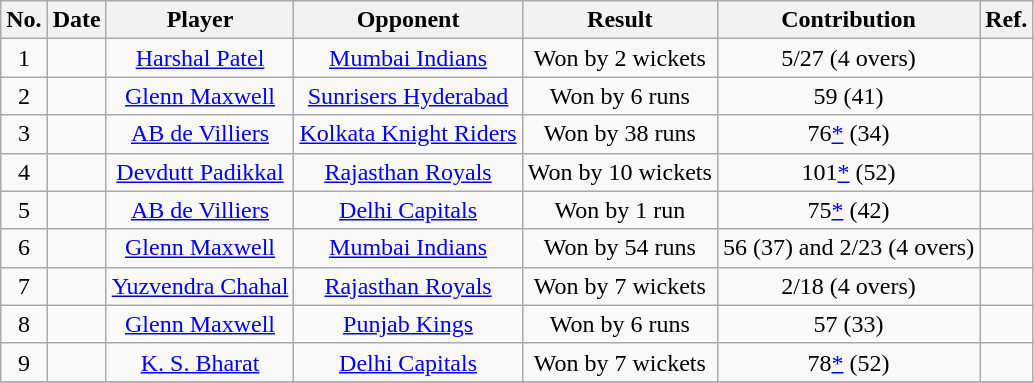<table class="wikitable sortable" style="text-align: center;">
<tr>
<th>No.</th>
<th>Date</th>
<th>Player</th>
<th>Opponent</th>
<th>Result</th>
<th>Contribution</th>
<th>Ref.</th>
</tr>
<tr>
<td>1</td>
<td></td>
<td><a href='#'>Harshal Patel</a></td>
<td><a href='#'>Mumbai Indians</a></td>
<td>Won by 2 wickets</td>
<td>5/27 (4 overs)</td>
<td></td>
</tr>
<tr>
<td>2</td>
<td></td>
<td><a href='#'>Glenn Maxwell</a></td>
<td><a href='#'>Sunrisers Hyderabad</a></td>
<td>Won by 6 runs</td>
<td>59 (41)</td>
<td></td>
</tr>
<tr>
<td>3</td>
<td></td>
<td><a href='#'>AB de Villiers</a></td>
<td><a href='#'>Kolkata Knight Riders</a></td>
<td>Won by 38 runs</td>
<td>76<a href='#'>*</a> (34)</td>
<td></td>
</tr>
<tr>
<td>4</td>
<td></td>
<td><a href='#'>Devdutt Padikkal</a></td>
<td><a href='#'>Rajasthan Royals</a></td>
<td>Won by 10 wickets</td>
<td>101<a href='#'>*</a> (52)</td>
<td></td>
</tr>
<tr>
<td>5</td>
<td></td>
<td><a href='#'>AB de Villiers</a></td>
<td><a href='#'>Delhi Capitals</a></td>
<td>Won by 1 run</td>
<td>75<a href='#'>*</a> (42)</td>
<td></td>
</tr>
<tr>
<td>6</td>
<td></td>
<td><a href='#'>Glenn Maxwell</a></td>
<td><a href='#'>Mumbai Indians</a></td>
<td>Won by 54 runs</td>
<td>56 (37) and 2/23 (4 overs)</td>
<td></td>
</tr>
<tr>
<td>7</td>
<td></td>
<td><a href='#'>Yuzvendra Chahal</a></td>
<td><a href='#'>Rajasthan Royals</a></td>
<td>Won by 7 wickets</td>
<td>2/18 (4 overs)</td>
<td></td>
</tr>
<tr>
<td>8</td>
<td></td>
<td><a href='#'>Glenn Maxwell</a></td>
<td><a href='#'>Punjab Kings</a></td>
<td>Won by 6 runs</td>
<td>57 (33)</td>
<td></td>
</tr>
<tr>
<td>9</td>
<td></td>
<td><a href='#'>K. S. Bharat</a></td>
<td><a href='#'>Delhi Capitals</a></td>
<td>Won by 7 wickets</td>
<td>78<a href='#'>*</a> (52)</td>
<td></td>
</tr>
<tr>
</tr>
</table>
